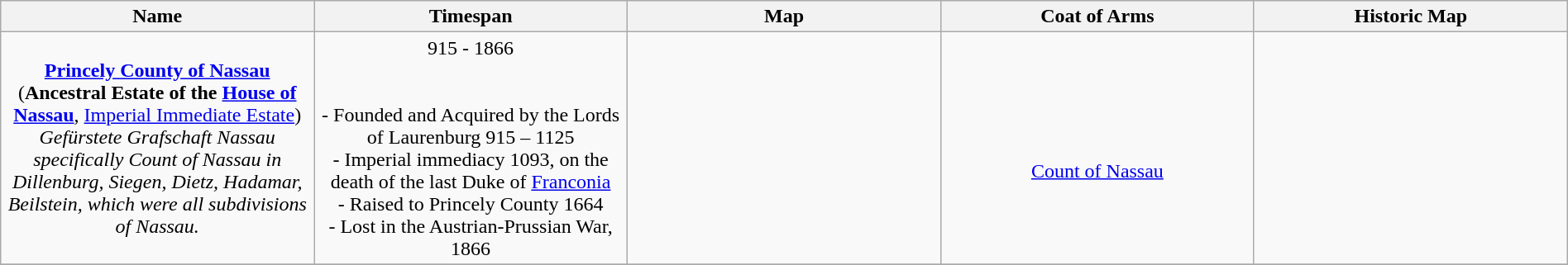<table class="wikitable" style="text-align:center; width:100%">
<tr>
<th width=20%>Name</th>
<th width=20%>Timespan</th>
<th width=20%>Map</th>
<th width=20%>Coat of Arms</th>
<th width=20%>Historic Map</th>
</tr>
<tr>
<td><strong><a href='#'>Princely County of Nassau</a></strong><br>(<strong>Ancestral Estate of the <a href='#'>House of Nassau</a></strong>, <a href='#'>Imperial Immediate Estate</a>)<br><em>Gefürstete Grafschaft Nassau</em><br> <em>specifically Count of Nassau in Dillenburg, Siegen, Dietz, Hadamar, Beilstein, which were all subdivisions of Nassau.</em></td>
<td>915 - 1866<br><br><br>- Founded and Acquired by the Lords of Laurenburg	915 – 1125<br>
- Imperial immediacy 1093, on the death of the last Duke of <a href='#'>Franconia</a><br>
- Raised to Princely County	1664<br>
- Lost in the Austrian-Prussian War, 1866</td>
<td></td>
<td><br><br><a href='#'>Count of Nassau</a></td>
<td></td>
</tr>
<tr>
</tr>
</table>
